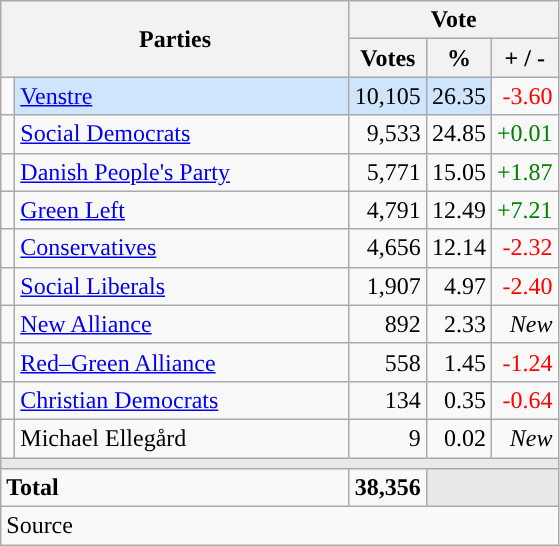<table class="wikitable" style="text-align:right;">
<tr>
<th style="text-align:centre;" rowspan="2" colspan="2" width="225">Parties</th>
<th colspan="3">Vote</th>
</tr>
<tr>
<th width="15">Votes</th>
<th width="15">%</th>
<th width="15">+ / -</th>
</tr>
<tr>
<td width="2" style="color:inherit;background:"></td>
<td bgcolor=#cfe5fe  align="left"><a href='#'>Venstre</a></td>
<td bgcolor=#cfe5fe>10,105</td>
<td bgcolor=#cfe5fe>26.35</td>
<td style=color:red;>-3.60</td>
</tr>
<tr>
<td width="2" style="color:inherit;background:"></td>
<td align="left"><a href='#'>Social Democrats</a></td>
<td>9,533</td>
<td>24.85</td>
<td style=color:green;>+0.01</td>
</tr>
<tr>
<td width="2" style="color:inherit;background:"></td>
<td align="left"><a href='#'>Danish People's Party</a></td>
<td>5,771</td>
<td>15.05</td>
<td style=color:green;>+1.87</td>
</tr>
<tr>
<td width="2" style="color:inherit;background:"></td>
<td align="left"><a href='#'>Green Left</a></td>
<td>4,791</td>
<td>12.49</td>
<td style=color:green;>+7.21</td>
</tr>
<tr>
<td width="2" style="color:inherit;background:"></td>
<td align="left"><a href='#'>Conservatives</a></td>
<td>4,656</td>
<td>12.14</td>
<td style=color:red;>-2.32</td>
</tr>
<tr>
<td width="2" style="color:inherit;background:"></td>
<td align="left"><a href='#'>Social Liberals</a></td>
<td>1,907</td>
<td>4.97</td>
<td style=color:red;>-2.40</td>
</tr>
<tr>
<td width="2" style="color:inherit;background:"></td>
<td align="left"><a href='#'>New Alliance</a></td>
<td>892</td>
<td>2.33</td>
<td><em>New</em></td>
</tr>
<tr>
<td width="2" style="color:inherit;background:"></td>
<td align="left"><a href='#'>Red–Green Alliance</a></td>
<td>558</td>
<td>1.45</td>
<td style=color:red;>-1.24</td>
</tr>
<tr>
<td width="2" style="color:inherit;background:"></td>
<td align="left"><a href='#'>Christian Democrats</a></td>
<td>134</td>
<td>0.35</td>
<td style=color:red;>-0.64</td>
</tr>
<tr>
<td width="2" style="color:inherit;background:"></td>
<td align="left">Michael Ellegård</td>
<td>9</td>
<td>0.02</td>
<td><em>New</em></td>
</tr>
<tr>
<td colspan="7" bgcolor="#E9E9E9"></td>
</tr>
<tr>
<td align="left" colspan="2"><strong>Total</strong></td>
<td><strong>38,356</strong></td>
<td bgcolor="#E9E9E9" colspan="2"></td>
</tr>
<tr>
<td align="left" colspan="6">Source</td>
</tr>
</table>
